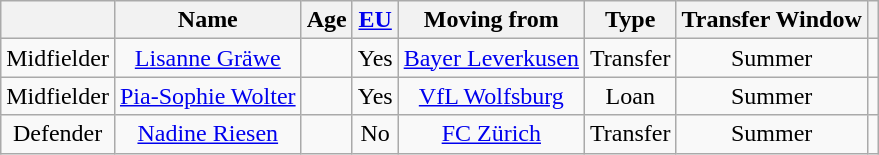<table class="wikitable" Style="text-align: center">
<tr>
<th></th>
<th>Name</th>
<th>Age</th>
<th><a href='#'>EU</a></th>
<th>Moving from</th>
<th>Type</th>
<th>Transfer Window</th>
<th></th>
</tr>
<tr>
<td>Midfielder</td>
<td><a href='#'>Lisanne Gräwe</a></td>
<td></td>
<td>Yes</td>
<td><a href='#'>Bayer Leverkusen</a></td>
<td>Transfer</td>
<td>Summer</td>
<td></td>
</tr>
<tr>
<td>Midfielder</td>
<td><a href='#'>Pia-Sophie Wolter</a></td>
<td></td>
<td>Yes</td>
<td><a href='#'>VfL Wolfsburg</a></td>
<td>Loan</td>
<td>Summer</td>
<td></td>
</tr>
<tr>
<td>Defender</td>
<td><a href='#'>Nadine Riesen</a></td>
<td></td>
<td>No</td>
<td><a href='#'>FC Zürich</a></td>
<td>Transfer</td>
<td>Summer</td>
<td></td>
</tr>
</table>
